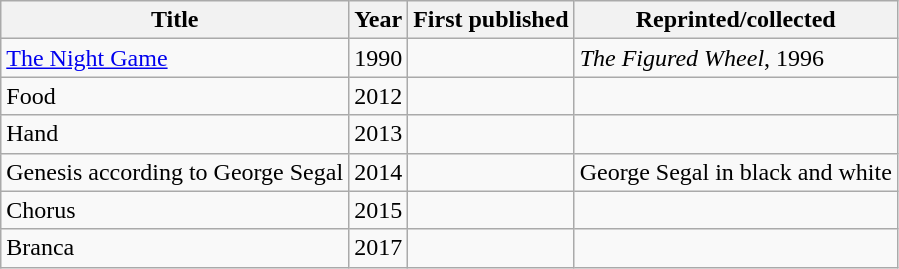<table class='wikitable sortable'>
<tr>
<th>Title</th>
<th>Year</th>
<th>First published</th>
<th>Reprinted/collected</th>
</tr>
<tr>
<td><a href='#'>The Night Game</a></td>
<td>1990</td>
<td></td>
<td><em>The Figured Wheel</em>, 1996</td>
</tr>
<tr>
<td>Food</td>
<td>2012</td>
<td></td>
<td></td>
</tr>
<tr>
<td>Hand</td>
<td>2013</td>
<td></td>
<td></td>
</tr>
<tr>
<td>Genesis according to George Segal</td>
<td>2014</td>
<td></td>
<td>George Segal in black and white</td>
</tr>
<tr>
<td>Chorus</td>
<td>2015</td>
<td></td>
<td></td>
</tr>
<tr>
<td>Branca</td>
<td>2017</td>
<td></td>
<td></td>
</tr>
</table>
